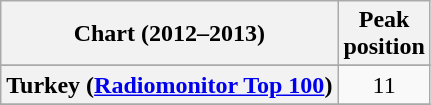<table class="wikitable sortable plainrowheaders" style="text-align:center;">
<tr>
<th scope="col">Chart (2012–2013)</th>
<th scope="col">Peak<br>position</th>
</tr>
<tr>
</tr>
<tr>
</tr>
<tr>
</tr>
<tr>
</tr>
<tr>
<th scope="row">Turkey (<a href='#'>Radiomonitor Top 100</a>)</th>
<td>11</td>
</tr>
<tr>
</tr>
</table>
